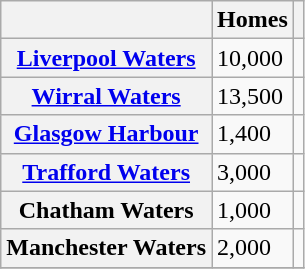<table class="wikitable"|>
<tr>
<th></th>
<th>Homes</th>
<th></th>
</tr>
<tr>
<th><a href='#'>Liverpool Waters</a></th>
<td>10,000</td>
<td></td>
</tr>
<tr>
<th><a href='#'>Wirral Waters</a></th>
<td>13,500</td>
<td></td>
</tr>
<tr>
<th><a href='#'>Glasgow Harbour</a></th>
<td>1,400</td>
<td></td>
</tr>
<tr>
<th><a href='#'>Trafford Waters</a></th>
<td>3,000</td>
<td></td>
</tr>
<tr>
<th>Chatham Waters</th>
<td>1,000</td>
<td></td>
</tr>
<tr>
<th>Manchester Waters</th>
<td>2,000</td>
<td></td>
</tr>
<tr>
</tr>
</table>
